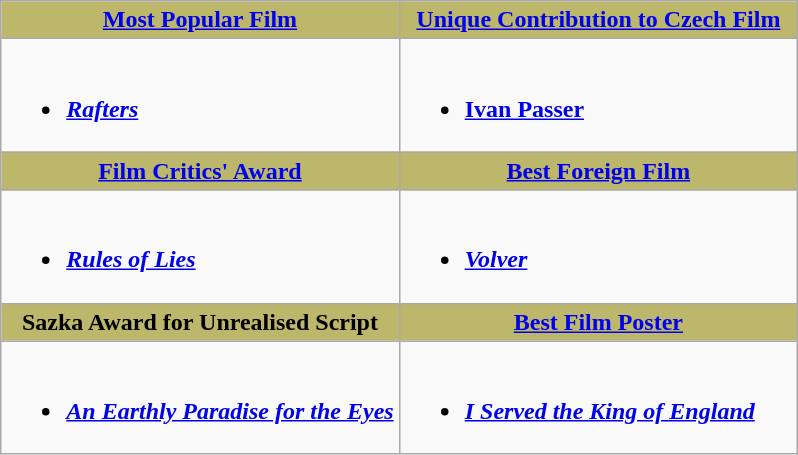<table class=wikitable>
<tr>
<th style="background:#BDB76B; width: 50%"><a href='#'>Most Popular Film</a></th>
<th style="background:#BDB76B;"><a href='#'>Unique Contribution to Czech Film</a></th>
</tr>
<tr>
<td valign="top"><br><ul><li><strong><em><a href='#'>Rafters</a></em></strong></li></ul></td>
<td valign="top"><br><ul><li><strong><a href='#'>Ivan Passer</a></strong></li></ul></td>
</tr>
<tr>
<th style="background:#BDB76B; width: 50%"><a href='#'>Film Critics' Award</a></th>
<th style="background:#BDB76B; width: 50%"><a href='#'>Best Foreign Film</a></th>
</tr>
<tr>
<td valign="top"><br><ul><li><strong><em><a href='#'>Rules of Lies</a></em></strong></li></ul></td>
<td valign="top"><br><ul><li><strong><em><a href='#'>Volver</a></em></strong></li></ul></td>
</tr>
<tr>
<th style="background:#BDB76B; width: 50%">Sazka Award for Unrealised Script</th>
<th style="background:#BDB76B; width: 50%"><a href='#'>Best Film Poster</a></th>
</tr>
<tr>
<td valign="top"><br><ul><li><strong><em><a href='#'>An Earthly Paradise for the Eyes</a></em></strong></li></ul></td>
<td valign="top"><br><ul><li><strong><em><a href='#'>I Served the King of England</a></em></strong></li></ul></td>
</tr>
</table>
